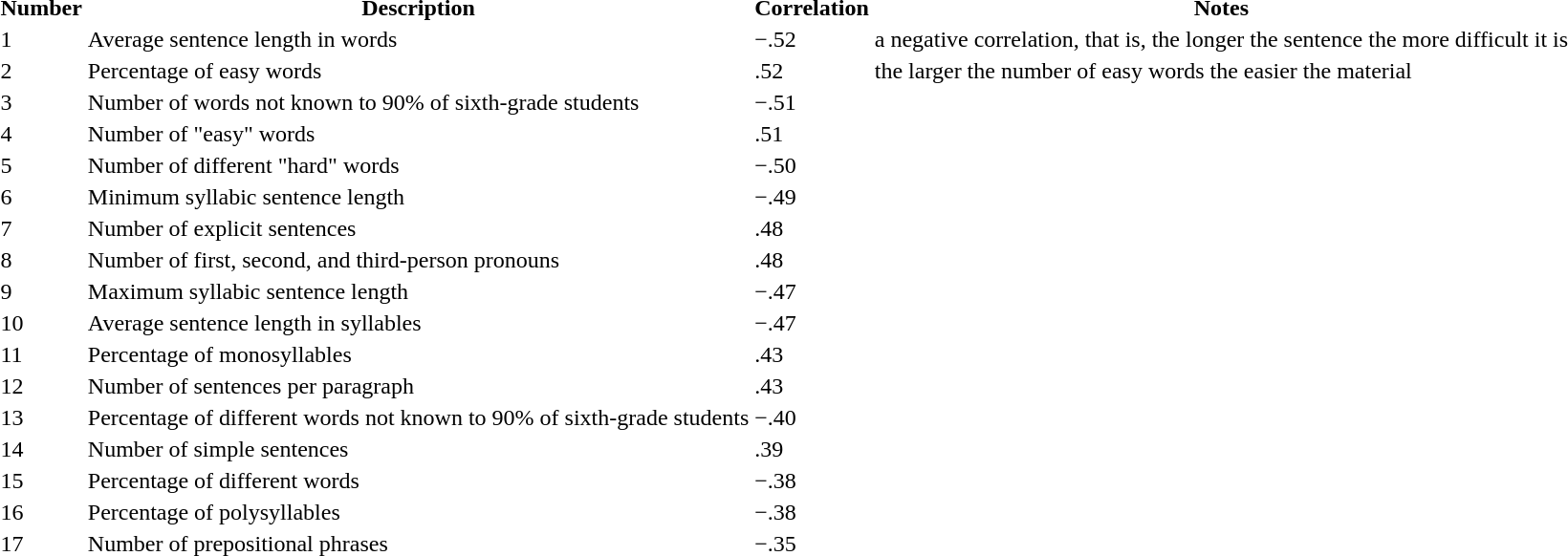<table>
<tr>
<th>Number</th>
<th>Description</th>
<th>Correlation</th>
<th>Notes</th>
</tr>
<tr>
<td>1</td>
<td>Average sentence length in words</td>
<td>−.52</td>
<td>a negative correlation, that is, the longer the sentence the more difficult it is</td>
</tr>
<tr>
<td>2</td>
<td>Percentage of easy words</td>
<td>.52</td>
<td>the larger the number of easy words the easier the material</td>
</tr>
<tr>
<td>3</td>
<td>Number of words not known to 90% of sixth-grade students</td>
<td>−.51</td>
<td></td>
</tr>
<tr>
<td>4</td>
<td>Number of "easy" words</td>
<td>.51</td>
<td></td>
</tr>
<tr>
<td>5</td>
<td>Number of different "hard" words</td>
<td>−.50</td>
<td></td>
</tr>
<tr>
<td>6</td>
<td>Minimum syllabic sentence length</td>
<td>−.49</td>
<td></td>
</tr>
<tr>
<td>7</td>
<td>Number of explicit sentences</td>
<td>.48</td>
<td></td>
</tr>
<tr>
<td>8</td>
<td>Number of first, second, and third-person pronouns</td>
<td>.48</td>
<td></td>
</tr>
<tr>
<td>9</td>
<td>Maximum syllabic sentence length</td>
<td>−.47</td>
<td></td>
</tr>
<tr>
<td>10</td>
<td>Average sentence length in syllables</td>
<td>−.47</td>
<td></td>
</tr>
<tr>
<td>11</td>
<td>Percentage of monosyllables</td>
<td>.43</td>
<td></td>
</tr>
<tr>
<td>12</td>
<td>Number of sentences per paragraph</td>
<td>.43</td>
<td></td>
</tr>
<tr>
<td>13</td>
<td>Percentage of different words not known to 90% of sixth-grade students</td>
<td>−.40</td>
<td></td>
</tr>
<tr>
<td>14</td>
<td>Number of simple sentences</td>
<td>.39</td>
<td></td>
</tr>
<tr>
<td>15</td>
<td>Percentage of different words</td>
<td>−.38</td>
<td></td>
</tr>
<tr>
<td>16</td>
<td>Percentage of polysyllables</td>
<td>−.38</td>
<td></td>
</tr>
<tr>
<td>17</td>
<td>Number of prepositional phrases</td>
<td>−.35</td>
<td></td>
</tr>
</table>
